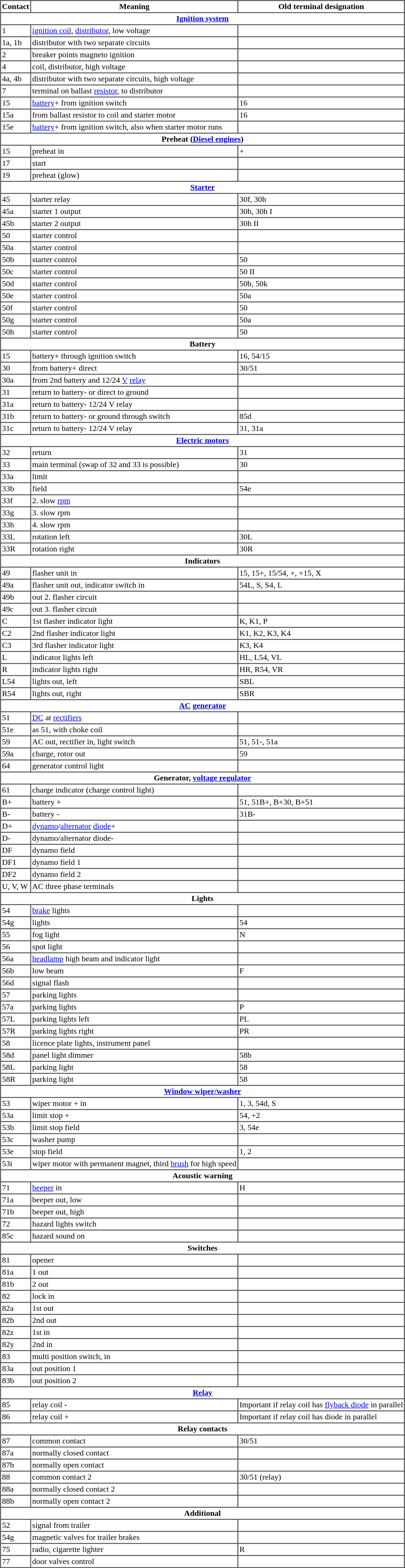<table border="1" cellspacing="0" cellpadding="2">
<tr>
<th>Contact</th>
<th>Meaning</th>
<th>Old terminal designation</th>
</tr>
<tr>
<th colspan="3"><a href='#'>Ignition system</a></th>
</tr>
<tr>
<td>1</td>
<td><a href='#'>ignition coil</a>, <a href='#'>distributor</a>, low voltage</td>
<td></td>
</tr>
<tr>
<td>1a, 1b</td>
<td>distributor with two separate circuits</td>
<td></td>
</tr>
<tr>
<td>2</td>
<td>breaker points magneto ignition</td>
<td></td>
</tr>
<tr>
<td>4</td>
<td>coil, distributor, high voltage</td>
<td></td>
</tr>
<tr>
<td>4a, 4b</td>
<td>distributor with two separate circuits, high voltage</td>
<td></td>
</tr>
<tr>
<td>7</td>
<td>terminal on ballast <a href='#'>resistor</a>, to distributor</td>
<td></td>
</tr>
<tr>
<td>15</td>
<td><a href='#'>battery</a>+ from ignition switch</td>
<td>16</td>
</tr>
<tr>
<td>15a</td>
<td>from ballast resistor to coil and starter motor</td>
<td>16</td>
</tr>
<tr>
<td>15e</td>
<td><a href='#'>battery</a>+ from ignition switch, also when starter motor runs</td>
<td></td>
</tr>
<tr>
<th colspan="3">Preheat (<a href='#'>Diesel engines</a>)</th>
</tr>
<tr>
<td>15</td>
<td>preheat in</td>
<td>+</td>
</tr>
<tr>
<td>17</td>
<td>start</td>
<td></td>
</tr>
<tr>
<td>19</td>
<td>preheat (glow)</td>
<td></td>
</tr>
<tr>
<th colspan="3"><a href='#'>Starter</a></th>
</tr>
<tr>
<td>45</td>
<td>starter relay</td>
<td>30f, 30h</td>
</tr>
<tr>
<td>45a</td>
<td>starter 1 output</td>
<td>30h, 30h I</td>
</tr>
<tr>
<td>45b</td>
<td>starter 2 output</td>
<td>30h II</td>
</tr>
<tr>
<td>50</td>
<td>starter control</td>
<td></td>
</tr>
<tr>
<td>50a</td>
<td>starter control</td>
<td></td>
</tr>
<tr>
<td>50b</td>
<td>starter control</td>
<td>50</td>
</tr>
<tr>
<td>50c</td>
<td>starter control</td>
<td>50 II</td>
</tr>
<tr>
<td>50d</td>
<td>starter control</td>
<td>50b, 50k</td>
</tr>
<tr>
<td>50e</td>
<td>starter control</td>
<td>50a</td>
</tr>
<tr>
<td>50f</td>
<td>starter control</td>
<td>50</td>
</tr>
<tr>
<td>50g</td>
<td>starter control</td>
<td>50a</td>
</tr>
<tr>
<td>50h</td>
<td>starter control</td>
<td>50</td>
</tr>
<tr>
<th colspan="3">Battery</th>
</tr>
<tr>
<td>15</td>
<td>battery+ through ignition switch</td>
<td>16, 54/15</td>
</tr>
<tr>
<td>30</td>
<td>from battery+ direct</td>
<td>30/51</td>
</tr>
<tr>
<td>30a</td>
<td>from 2nd battery and 12/24 <a href='#'>V</a> <a href='#'>relay</a></td>
<td></td>
</tr>
<tr>
<td>31</td>
<td>return to battery- or direct to ground</td>
<td></td>
</tr>
<tr>
<td>31a</td>
<td>return to battery- 12/24 V relay</td>
<td></td>
</tr>
<tr>
<td>31b</td>
<td>return to battery- or ground through switch</td>
<td>85d</td>
</tr>
<tr>
<td>31c</td>
<td>return to battery- 12/24 V relay</td>
<td>31, 31a</td>
</tr>
<tr>
<th colspan="3"><a href='#'>Electric motors</a></th>
</tr>
<tr>
<td>32</td>
<td>return</td>
<td>31</td>
</tr>
<tr>
<td>33</td>
<td>main terminal (swap of 32 and 33 is possible)</td>
<td>30</td>
</tr>
<tr>
<td>33a</td>
<td>limit</td>
<td></td>
</tr>
<tr>
<td>33b</td>
<td>field</td>
<td>54e</td>
</tr>
<tr>
<td>33f</td>
<td>2. slow <a href='#'>rpm</a></td>
<td></td>
</tr>
<tr>
<td>33g</td>
<td>3. slow rpm</td>
<td></td>
</tr>
<tr>
<td>33h</td>
<td>4. slow rpm</td>
<td></td>
</tr>
<tr>
<td>33L</td>
<td>rotation left</td>
<td>30L</td>
</tr>
<tr>
<td>33R</td>
<td>rotation right</td>
<td>30R</td>
</tr>
<tr>
<th colspan="3">Indicators</th>
</tr>
<tr>
<td>49</td>
<td>flasher unit in</td>
<td>15, 15+, 15/54, +, +15, X</td>
</tr>
<tr>
<td>49a</td>
<td>flasher unit out, indicator switch in</td>
<td>54L, S, S4, L</td>
</tr>
<tr>
<td>49b</td>
<td>out 2. flasher circuit</td>
<td></td>
</tr>
<tr>
<td>49c</td>
<td>out 3. flasher circuit</td>
<td></td>
</tr>
<tr>
<td>C</td>
<td>1st flasher indicator light</td>
<td>K, K1, P</td>
</tr>
<tr>
<td>C2</td>
<td>2nd flasher indicator light</td>
<td>K1, K2, K3, K4</td>
</tr>
<tr>
<td>C3</td>
<td>3rd flasher indicator light</td>
<td>K3, K4</td>
</tr>
<tr>
<td>L</td>
<td>indicator lights left</td>
<td>HL, L54, VL</td>
</tr>
<tr>
<td>R</td>
<td>indicator lights right</td>
<td>HR, R54, VR</td>
</tr>
<tr>
<td>L54</td>
<td>lights out, left</td>
<td>SBL</td>
</tr>
<tr>
<td>R54</td>
<td>lights out, right</td>
<td>SBR</td>
</tr>
<tr>
<th colspan="3"><a href='#'>AC</a> <a href='#'>generator</a></th>
</tr>
<tr>
<td>51</td>
<td><a href='#'>DC</a> at <a href='#'>rectifiers</a></td>
<td></td>
</tr>
<tr>
<td>51e</td>
<td>as 51, with choke coil</td>
<td></td>
</tr>
<tr>
<td>59</td>
<td>AC out, rectifier in, light switch</td>
<td>51, 51-, 51a</td>
</tr>
<tr>
<td>59a</td>
<td>charge, rotor out</td>
<td>59</td>
</tr>
<tr>
<td>64</td>
<td>generator control light</td>
<td></td>
</tr>
<tr>
<th colspan="3">Generator, <a href='#'>voltage regulator</a></th>
</tr>
<tr>
<td>61</td>
<td>charge indicator (charge control light)</td>
<td></td>
</tr>
<tr>
<td>B+</td>
<td>battery +</td>
<td>51, 51B+, B+30, B+51</td>
</tr>
<tr>
<td>B-</td>
<td>battery -</td>
<td>31B-</td>
</tr>
<tr>
<td>D+</td>
<td><a href='#'>dynamo</a>/<a href='#'>alternator</a> <a href='#'>diode</a>+</td>
<td></td>
</tr>
<tr>
<td>D-</td>
<td>dynamo/alternator diode-</td>
<td></td>
</tr>
<tr>
<td>DF</td>
<td>dynamo field</td>
<td></td>
</tr>
<tr>
<td>DF1</td>
<td>dynamo field 1</td>
<td></td>
</tr>
<tr>
<td>DF2</td>
<td>dynamo field 2</td>
<td></td>
</tr>
<tr>
<td>U, V, W</td>
<td>AC three phase terminals</td>
<td></td>
</tr>
<tr>
<th colspan="3">Lights</th>
</tr>
<tr>
<td>54</td>
<td><a href='#'>brake</a> lights</td>
<td></td>
</tr>
<tr>
<td>54g</td>
<td>lights</td>
<td>54</td>
</tr>
<tr>
<td>55</td>
<td>fog light</td>
<td>N</td>
</tr>
<tr>
<td>56</td>
<td>spot light</td>
<td></td>
</tr>
<tr>
<td>56a</td>
<td><a href='#'>headlamp</a> high beam and indicator light</td>
<td></td>
</tr>
<tr>
<td>56b</td>
<td>low beam</td>
<td>F</td>
</tr>
<tr>
<td>56d</td>
<td>signal flash</td>
<td></td>
</tr>
<tr>
<td>57</td>
<td>parking lights</td>
<td></td>
</tr>
<tr>
<td>57a</td>
<td>parking lights</td>
<td>P</td>
</tr>
<tr>
<td>57L</td>
<td>parking lights left</td>
<td>PL</td>
</tr>
<tr>
<td>57R</td>
<td>parking lights right</td>
<td>PR</td>
</tr>
<tr>
<td>58</td>
<td>licence plate lights, instrument panel</td>
<td></td>
</tr>
<tr>
<td>58d</td>
<td>panel light dimmer</td>
<td>58b</td>
</tr>
<tr>
<td>58L</td>
<td>parking light</td>
<td>58</td>
</tr>
<tr>
<td>58R</td>
<td>parking light</td>
<td>58</td>
</tr>
<tr>
<th colspan="3"><a href='#'>Window wiper/washer</a></th>
</tr>
<tr>
<td>53</td>
<td>wiper motor + in</td>
<td>1, 3, 54d, S</td>
</tr>
<tr>
<td>53a</td>
<td>limit stop +</td>
<td>54, +2</td>
</tr>
<tr>
<td>53b</td>
<td>limit stop field</td>
<td>3, 54e</td>
</tr>
<tr>
<td>53c</td>
<td>washer pump</td>
<td></td>
</tr>
<tr>
<td>53e</td>
<td>stop field</td>
<td>1, 2</td>
</tr>
<tr>
<td>53i</td>
<td>wiper motor with permanent magnet, third <a href='#'>brush</a> for high speed</td>
<td></td>
</tr>
<tr>
<th colspan="3">Acoustic warning</th>
</tr>
<tr>
<td>71</td>
<td><a href='#'>beeper</a> in</td>
<td>H</td>
</tr>
<tr>
<td>71a</td>
<td>beeper out, low</td>
<td></td>
</tr>
<tr>
<td>71b</td>
<td>beeper out, high</td>
<td></td>
</tr>
<tr>
<td>72</td>
<td>hazard lights switch</td>
<td></td>
</tr>
<tr>
<td>85c</td>
<td>hazard sound on</td>
<td></td>
</tr>
<tr>
<th colspan="3">Switches</th>
</tr>
<tr>
<td>81</td>
<td>opener</td>
<td></td>
</tr>
<tr>
<td>81a</td>
<td>1 out</td>
<td></td>
</tr>
<tr>
<td>81b</td>
<td>2 out</td>
<td></td>
</tr>
<tr>
<td>82</td>
<td>lock in</td>
<td></td>
</tr>
<tr>
<td>82a</td>
<td>1st out</td>
<td></td>
</tr>
<tr>
<td>82b</td>
<td>2nd out</td>
<td></td>
</tr>
<tr>
<td>82z</td>
<td>1st in</td>
<td></td>
</tr>
<tr>
<td>82y</td>
<td>2nd in</td>
<td></td>
</tr>
<tr>
<td>83</td>
<td>multi position switch, in</td>
<td></td>
</tr>
<tr>
<td>83a</td>
<td>out position 1</td>
<td></td>
</tr>
<tr>
<td>83b</td>
<td>out position 2</td>
<td></td>
</tr>
<tr>
<th colspan="3"><a href='#'>Relay</a></th>
</tr>
<tr>
<td>85</td>
<td>relay coil -</td>
<td>Important if relay coil has <a href='#'>flyback diode</a> in parallel</td>
</tr>
<tr>
<td>86</td>
<td>relay coil +</td>
<td>Important if relay coil has diode in parallel</td>
</tr>
<tr>
<th colspan="3">Relay contacts</th>
</tr>
<tr>
<td>87</td>
<td>common contact</td>
<td>30/51</td>
</tr>
<tr>
<td>87a</td>
<td>normally closed contact</td>
<td></td>
</tr>
<tr>
<td>87b</td>
<td>normally open contact</td>
<td></td>
</tr>
<tr>
<td>88</td>
<td>common contact 2</td>
<td>30/51 (relay)</td>
</tr>
<tr>
<td>88a</td>
<td>normally closed contact 2</td>
<td></td>
</tr>
<tr>
<td>88b</td>
<td>normally open contact 2</td>
<td></td>
</tr>
<tr>
<th colspan="3">Additional</th>
</tr>
<tr>
<td>52</td>
<td>signal from trailer</td>
<td></td>
</tr>
<tr>
<td>54g</td>
<td>magnetic valves for trailer brakes</td>
<td></td>
</tr>
<tr>
<td>75</td>
<td>radio, cigarette lighter</td>
<td>R</td>
</tr>
<tr>
<td>77</td>
<td>door valves control</td>
<td></td>
</tr>
</table>
